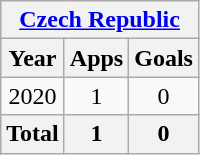<table class="wikitable" style="text-align:center">
<tr>
<th colspan=3><a href='#'>Czech Republic</a></th>
</tr>
<tr>
<th>Year</th>
<th>Apps</th>
<th>Goals</th>
</tr>
<tr>
<td>2020</td>
<td>1</td>
<td>0</td>
</tr>
<tr>
<th>Total</th>
<th>1</th>
<th>0</th>
</tr>
</table>
